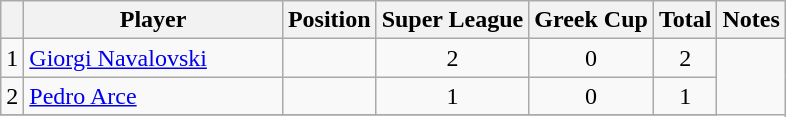<table class="wikitable">
<tr>
<th></th>
<th style="width:165px;">Player</th>
<th>Position</th>
<th>Super League</th>
<th>Greek Cup</th>
<th>Total</th>
<th>Notes</th>
</tr>
<tr>
<td rowspan="1">1</td>
<td> <a href='#'>Giorgi Navalovski</a></td>
<td align=center></td>
<td align=center>2</td>
<td align=center>0</td>
<td align=center>2</td>
</tr>
<tr>
<td rowspan="1">2</td>
<td> <a href='#'>Pedro Arce</a></td>
<td align=center></td>
<td align=center>1</td>
<td align=center>0</td>
<td align=center>1</td>
</tr>
<tr>
</tr>
</table>
